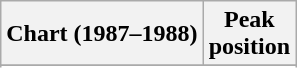<table class="wikitable sortable plainrowheaders" style="text-align:center">
<tr>
<th scope="col">Chart (1987–1988)</th>
<th scope="col">Peak<br>position</th>
</tr>
<tr>
</tr>
<tr>
</tr>
<tr>
</tr>
<tr>
</tr>
<tr>
</tr>
<tr>
</tr>
<tr>
</tr>
<tr>
</tr>
<tr>
</tr>
<tr>
</tr>
</table>
